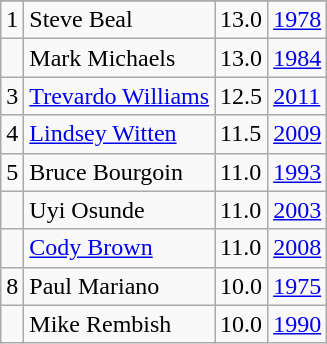<table class="wikitable">
<tr>
</tr>
<tr>
<td>1</td>
<td>Steve Beal</td>
<td>13.0</td>
<td><a href='#'>1978</a></td>
</tr>
<tr>
<td></td>
<td>Mark Michaels</td>
<td>13.0</td>
<td><a href='#'>1984</a></td>
</tr>
<tr>
<td>3</td>
<td><a href='#'>Trevardo Williams</a></td>
<td>12.5</td>
<td><a href='#'>2011</a></td>
</tr>
<tr>
<td>4</td>
<td><a href='#'>Lindsey Witten</a></td>
<td>11.5</td>
<td><a href='#'>2009</a></td>
</tr>
<tr>
<td>5</td>
<td>Bruce Bourgoin</td>
<td>11.0</td>
<td><a href='#'>1993</a></td>
</tr>
<tr>
<td></td>
<td>Uyi Osunde</td>
<td>11.0</td>
<td><a href='#'>2003</a></td>
</tr>
<tr>
<td></td>
<td><a href='#'>Cody Brown</a></td>
<td>11.0</td>
<td><a href='#'>2008</a></td>
</tr>
<tr>
<td>8</td>
<td>Paul Mariano</td>
<td>10.0</td>
<td><a href='#'>1975</a></td>
</tr>
<tr>
<td></td>
<td>Mike Rembish</td>
<td>10.0</td>
<td><a href='#'>1990</a></td>
</tr>
</table>
